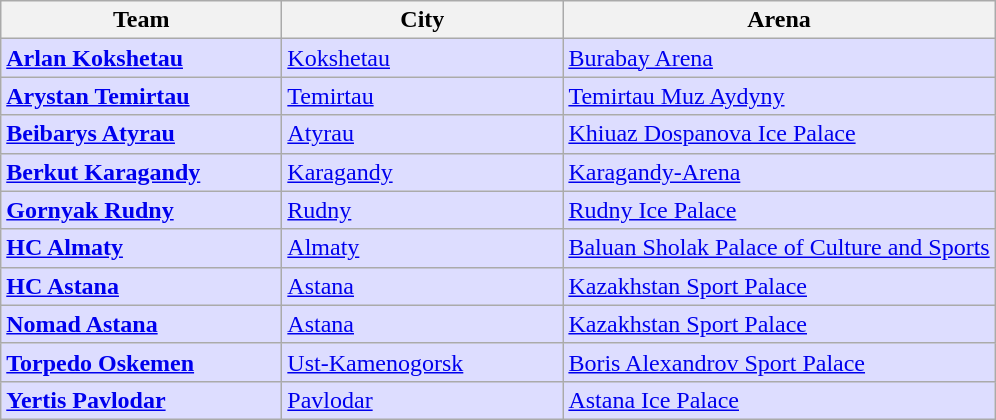<table class="wikitable">
<tr>
<th width="180">Team</th>
<th width="180">City</th>
<th>Arena</th>
</tr>
<tr style="background-color:#DDDDFF">
<td><strong><a href='#'>Arlan Kokshetau</a></strong></td>
<td><a href='#'>Kokshetau</a></td>
<td><a href='#'>Burabay Arena</a></td>
</tr>
<tr style="background-color:#DDDDFF">
<td><strong><a href='#'>Arystan Temirtau</a></strong></td>
<td><a href='#'>Temirtau</a></td>
<td><a href='#'>Temirtau Muz Aydyny</a></td>
</tr>
<tr style="background-color:#DDDDFF">
<td><strong><a href='#'>Beibarys Atyrau</a></strong></td>
<td><a href='#'>Atyrau</a></td>
<td><a href='#'>Khiuaz Dospanova Ice Palace</a></td>
</tr>
<tr style="background-color:#DDDDFF">
<td><strong><a href='#'>Berkut Karagandy</a></strong></td>
<td><a href='#'>Karagandy</a></td>
<td><a href='#'>Karagandy-Arena</a></td>
</tr>
<tr style="background-color:#DDDDFF">
<td><strong><a href='#'>Gornyak Rudny</a></strong></td>
<td><a href='#'>Rudny</a></td>
<td><a href='#'>Rudny Ice Palace</a></td>
</tr>
<tr style="background-color:#DDDDFF">
<td><strong><a href='#'>HC Almaty</a></strong></td>
<td><a href='#'>Almaty</a></td>
<td><a href='#'>Baluan Sholak Palace of Culture and Sports</a></td>
</tr>
<tr style="background-color:#DDDDFF">
<td><strong><a href='#'>HC Astana</a></strong></td>
<td><a href='#'>Astana</a></td>
<td><a href='#'>Kazakhstan Sport Palace</a></td>
</tr>
<tr style="background-color:#DDDDFF">
<td><strong><a href='#'>Nomad Astana</a></strong></td>
<td><a href='#'>Astana</a></td>
<td><a href='#'>Kazakhstan Sport Palace</a></td>
</tr>
<tr style="background-color:#DDDDFF">
<td><strong><a href='#'>Torpedo Oskemen</a></strong></td>
<td><a href='#'>Ust-Kamenogorsk</a></td>
<td><a href='#'>Boris Alexandrov Sport Palace</a></td>
</tr>
<tr style="background-color:#DDDDFF">
<td><strong><a href='#'>Yertis Pavlodar</a></strong></td>
<td><a href='#'>Pavlodar</a></td>
<td><a href='#'>Astana Ice Palace</a></td>
</tr>
</table>
